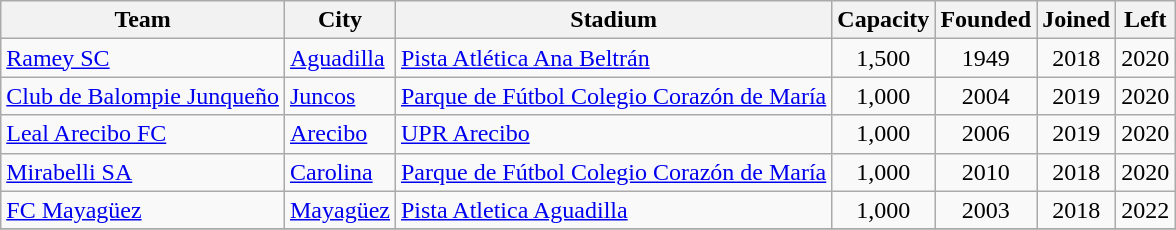<table class="wikitable sortable" width:90%>
<tr>
<th>Team</th>
<th>City</th>
<th>Stadium</th>
<th>Capacity</th>
<th>Founded</th>
<th>Joined</th>
<th>Left</th>
</tr>
<tr>
<td><a href='#'>Ramey SC</a></td>
<td><a href='#'>Aguadilla</a></td>
<td><a href='#'>Pista Atlética Ana Beltrán</a></td>
<td align=center>1,500</td>
<td align=center>1949</td>
<td align=center>2018</td>
<td align=center>2020</td>
</tr>
<tr>
<td><a href='#'>Club de Balompie Junqueño</a></td>
<td><a href='#'>Juncos</a></td>
<td><a href='#'>Parque de Fútbol Colegio Corazón de María</a></td>
<td align=center>1,000</td>
<td align=center>2004</td>
<td align=center>2019</td>
<td align=center>2020</td>
</tr>
<tr>
<td><a href='#'>Leal Arecibo FC</a></td>
<td><a href='#'>Arecibo</a></td>
<td><a href='#'>UPR Arecibo</a></td>
<td align=center>1,000</td>
<td align=center>2006</td>
<td align=center>2019</td>
<td align=center>2020</td>
</tr>
<tr>
<td><a href='#'>Mirabelli SA</a></td>
<td><a href='#'>Carolina</a></td>
<td><a href='#'>Parque de Fútbol Colegio Corazón de María</a></td>
<td align=center>1,000</td>
<td align=center>2010</td>
<td align=center>2018</td>
<td align=center>2020</td>
</tr>
<tr>
<td><a href='#'>FC Mayagüez</a></td>
<td><a href='#'>Mayagüez</a></td>
<td><a href='#'>Pista Atletica Aguadilla</a></td>
<td align=center>1,000</td>
<td align=center>2003</td>
<td align=center>2018</td>
<td align=center>2022</td>
</tr>
<tr>
</tr>
</table>
